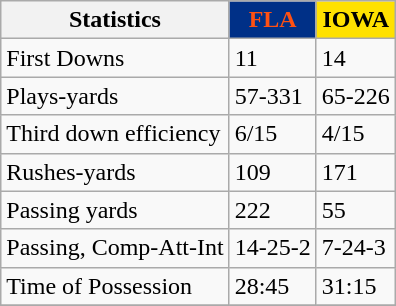<table class="wikitable">
<tr>
<th>Statistics</th>
<th style="background:#003087; color:#ff5113">FLA</th>
<th style="background:#ffe100; color:#000000">IOWA</th>
</tr>
<tr>
<td>First Downs</td>
<td>11</td>
<td>14</td>
</tr>
<tr>
<td>Plays-yards</td>
<td>57-331</td>
<td>65-226</td>
</tr>
<tr>
<td>Third down efficiency</td>
<td>6/15</td>
<td>4/15</td>
</tr>
<tr>
<td>Rushes-yards</td>
<td>109</td>
<td>171</td>
</tr>
<tr>
<td>Passing yards</td>
<td>222</td>
<td>55</td>
</tr>
<tr>
<td>Passing, Comp-Att-Int</td>
<td>14-25-2</td>
<td>7-24-3</td>
</tr>
<tr>
<td>Time of Possession</td>
<td>28:45</td>
<td>31:15</td>
</tr>
<tr>
</tr>
</table>
